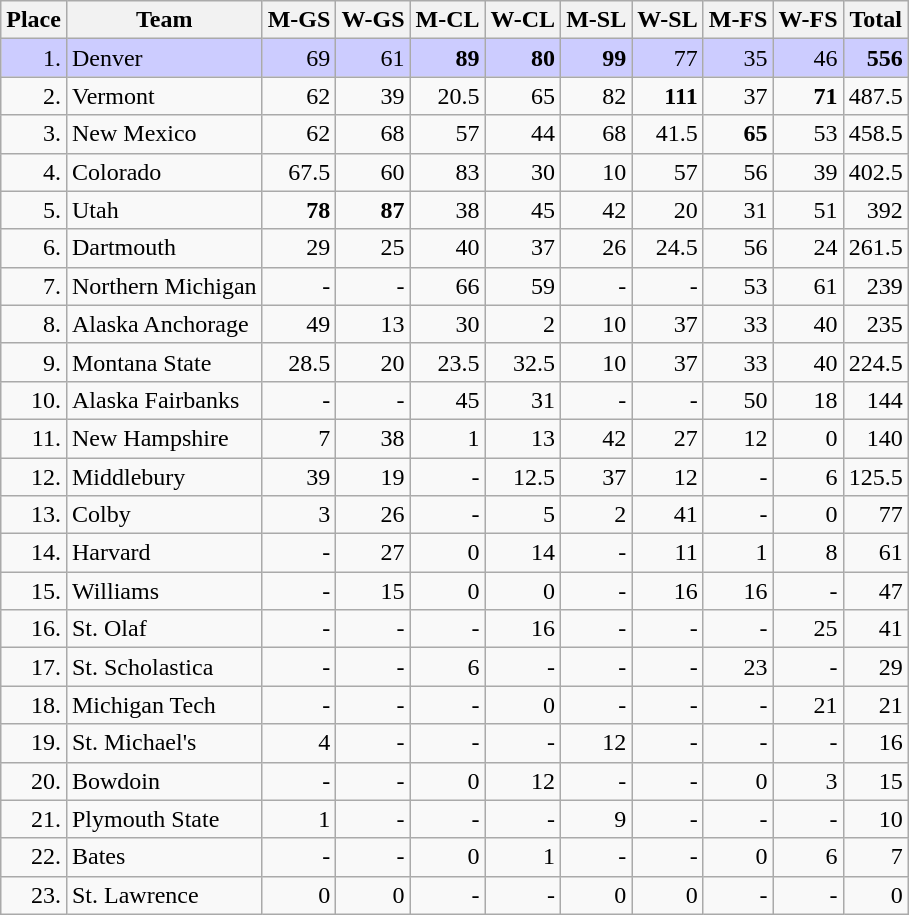<table class="wikitable sortable">
<tr>
<th>Place</th>
<th>Team</th>
<th>M-GS</th>
<th>W-GS</th>
<th>M-CL</th>
<th>W-CL</th>
<th>M-SL</th>
<th>W-SL</th>
<th>M-FS</th>
<th>W-FS</th>
<th>Total</th>
</tr>
<tr bgcolor=#ccccff>
<td align="right">1.</td>
<td>Denver</td>
<td align="right">69</td>
<td align="right">61</td>
<td align="right"><strong>89</strong></td>
<td align="right"><strong>80</strong></td>
<td align="right"><strong>99</strong></td>
<td align="right">77</td>
<td align="right">35</td>
<td align="right">46</td>
<td align="right"><strong>556</strong></td>
</tr>
<tr>
<td align="right">2.</td>
<td>Vermont</td>
<td align="right">62</td>
<td align="right">39</td>
<td align="right">20.5</td>
<td align="right">65</td>
<td align="right">82</td>
<td align="right"><strong>111</strong></td>
<td align="right">37</td>
<td align="right"><strong>71</strong></td>
<td align="right">487.5</td>
</tr>
<tr>
<td align="right">3.</td>
<td>New Mexico</td>
<td align="right">62</td>
<td align="right">68</td>
<td align="right">57</td>
<td align="right">44</td>
<td align="right">68</td>
<td align="right">41.5</td>
<td align="right"><strong>65</strong></td>
<td align="right">53</td>
<td align="right">458.5</td>
</tr>
<tr>
<td align="right">4.</td>
<td>Colorado</td>
<td align="right">67.5</td>
<td align="right">60</td>
<td align="right">83</td>
<td align="right">30</td>
<td align="right">10</td>
<td align="right">57</td>
<td align="right">56</td>
<td align="right">39</td>
<td align="right">402.5</td>
</tr>
<tr>
<td align="right">5.</td>
<td>Utah</td>
<td align="right"><strong>78</strong></td>
<td align="right"><strong>87</strong></td>
<td align="right">38</td>
<td align="right">45</td>
<td align="right">42</td>
<td align="right">20</td>
<td align="right">31</td>
<td align="right">51</td>
<td align="right">392</td>
</tr>
<tr>
<td align="right">6.</td>
<td>Dartmouth</td>
<td align="right">29</td>
<td align="right">25</td>
<td align="right">40</td>
<td align="right">37</td>
<td align="right">26</td>
<td align="right">24.5</td>
<td align="right">56</td>
<td align="right">24</td>
<td align="right">261.5</td>
</tr>
<tr>
<td align="right">7.</td>
<td>Northern Michigan</td>
<td align="right">-</td>
<td align="right">-</td>
<td align="right">66</td>
<td align="right">59</td>
<td align="right">-</td>
<td align="right">-</td>
<td align="right">53</td>
<td align="right">61</td>
<td align="right">239</td>
</tr>
<tr>
<td align="right">8.</td>
<td>Alaska Anchorage</td>
<td align="right">49</td>
<td align="right">13</td>
<td align="right">30</td>
<td align="right">2</td>
<td align="right">10</td>
<td align="right">37</td>
<td align="right">33</td>
<td align="right">40</td>
<td align="right">235</td>
</tr>
<tr>
<td align="right">9.</td>
<td>Montana State</td>
<td align="right">28.5</td>
<td align="right">20</td>
<td align="right">23.5</td>
<td align="right">32.5</td>
<td align="right">10</td>
<td align="right">37</td>
<td align="right">33</td>
<td align="right">40</td>
<td align="right">224.5</td>
</tr>
<tr>
<td align="right">10.</td>
<td>Alaska Fairbanks</td>
<td align="right">-</td>
<td align="right">-</td>
<td align="right">45</td>
<td align="right">31</td>
<td align="right">-</td>
<td align="right">-</td>
<td align="right">50</td>
<td align="right">18</td>
<td align="right">144</td>
</tr>
<tr>
<td align="right">11.</td>
<td>New Hampshire</td>
<td align="right">7</td>
<td align="right">38</td>
<td align="right">1</td>
<td align="right">13</td>
<td align="right">42</td>
<td align="right">27</td>
<td align="right">12</td>
<td align="right">0</td>
<td align="right">140</td>
</tr>
<tr>
<td align="right">12.</td>
<td>Middlebury</td>
<td align="right">39</td>
<td align="right">19</td>
<td align="right">-</td>
<td align="right">12.5</td>
<td align="right">37</td>
<td align="right">12</td>
<td align="right">-</td>
<td align="right">6</td>
<td align="right">125.5</td>
</tr>
<tr>
<td align="right">13.</td>
<td>Colby</td>
<td align="right">3</td>
<td align="right">26</td>
<td align="right">-</td>
<td align="right">5</td>
<td align="right">2</td>
<td align="right">41</td>
<td align="right">-</td>
<td align="right">0</td>
<td align="right">77</td>
</tr>
<tr>
<td align="right">14.</td>
<td>Harvard</td>
<td align="right">-</td>
<td align="right">27</td>
<td align="right">0</td>
<td align="right">14</td>
<td align="right">-</td>
<td align="right">11</td>
<td align="right">1</td>
<td align="right">8</td>
<td align="right">61</td>
</tr>
<tr>
<td align="right">15.</td>
<td>Williams</td>
<td align="right">-</td>
<td align="right">15</td>
<td align="right">0</td>
<td align="right">0</td>
<td align="right">-</td>
<td align="right">16</td>
<td align="right">16</td>
<td align="right">-</td>
<td align="right">47</td>
</tr>
<tr>
<td align="right">16.</td>
<td>St. Olaf</td>
<td align="right">-</td>
<td align="right">-</td>
<td align="right">-</td>
<td align="right">16</td>
<td align="right">-</td>
<td align="right">-</td>
<td align="right">-</td>
<td align="right">25</td>
<td align="right">41</td>
</tr>
<tr>
<td align="right">17.</td>
<td>St. Scholastica</td>
<td align="right">-</td>
<td align="right">-</td>
<td align="right">6</td>
<td align="right">-</td>
<td align="right">-</td>
<td align="right">-</td>
<td align="right">23</td>
<td align="right">-</td>
<td align="right">29</td>
</tr>
<tr>
<td align="right">18.</td>
<td>Michigan Tech</td>
<td align="right">-</td>
<td align="right">-</td>
<td align="right">-</td>
<td align="right">0</td>
<td align="right">-</td>
<td align="right">-</td>
<td align="right">-</td>
<td align="right">21</td>
<td align="right">21</td>
</tr>
<tr>
<td align="right">19.</td>
<td>St. Michael's</td>
<td align="right">4</td>
<td align="right">-</td>
<td align="right">-</td>
<td align="right">-</td>
<td align="right">12</td>
<td align="right">-</td>
<td align="right">-</td>
<td align="right">-</td>
<td align="right">16</td>
</tr>
<tr>
<td align="right">20.</td>
<td>Bowdoin</td>
<td align="right">-</td>
<td align="right">-</td>
<td align="right">0</td>
<td align="right">12</td>
<td align="right">-</td>
<td align="right">-</td>
<td align="right">0</td>
<td align="right">3</td>
<td align="right">15</td>
</tr>
<tr>
<td align="right">21.</td>
<td>Plymouth State</td>
<td align="right">1</td>
<td align="right">-</td>
<td align="right">-</td>
<td align="right">-</td>
<td align="right">9</td>
<td align="right">-</td>
<td align="right">-</td>
<td align="right">-</td>
<td align="right">10</td>
</tr>
<tr>
<td align="right">22.</td>
<td>Bates</td>
<td align="right">-</td>
<td align="right">-</td>
<td align="right">0</td>
<td align="right">1</td>
<td align="right">-</td>
<td align="right">-</td>
<td align="right">0</td>
<td align="right">6</td>
<td align="right">7</td>
</tr>
<tr>
<td align="right">23.</td>
<td>St. Lawrence</td>
<td align="right">0</td>
<td align="right">0</td>
<td align="right">-</td>
<td align="right">-</td>
<td align="right">0</td>
<td align="right">0</td>
<td align="right">-</td>
<td align="right">-</td>
<td align="right">0</td>
</tr>
</table>
